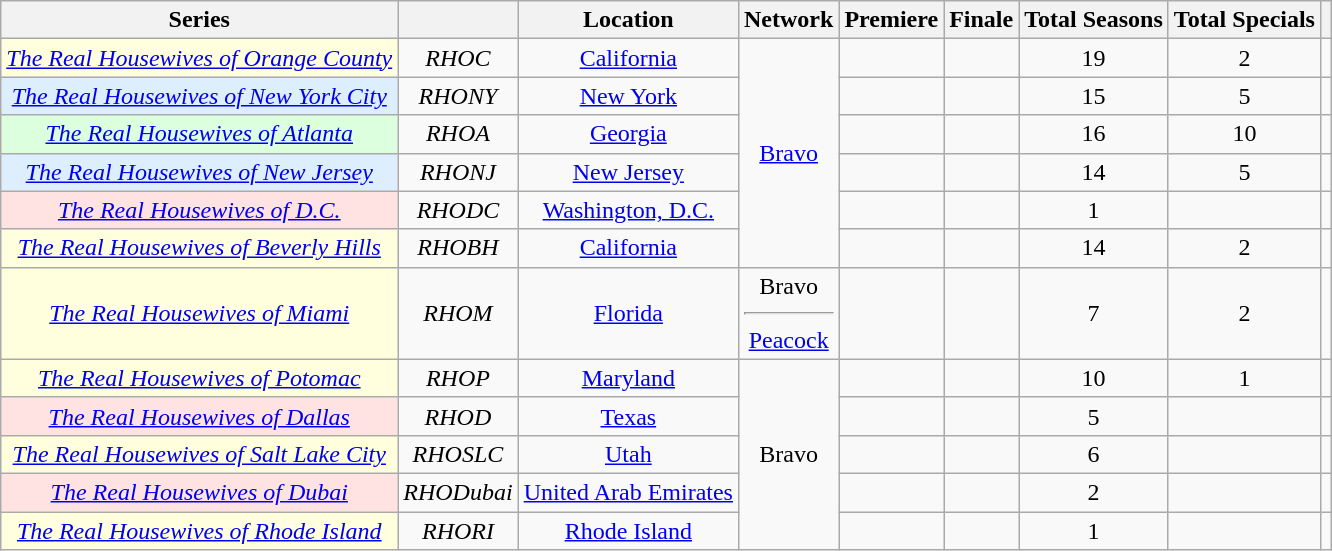<table class="wikitable sortable plainrowheaders" style="text-align:center;">
<tr>
<th>Series</th>
<th></th>
<th>Location</th>
<th>Network</th>
<th class="unsortable">Premiere</th>
<th class="unsortable">Finale</th>
<th>Total Seasons</th>
<th>Total Specials</th>
<th class="unsortable"></th>
</tr>
<tr>
<td bgcolor="FFFFDD"><em><a href='#'>The Real Housewives of Orange County</a></em></td>
<td><em>RHOC</em></td>
<td><a href='#'>California</a></td>
<td rowspan="6"><a href='#'>Bravo</a></td>
<td></td>
<td></td>
<td>19</td>
<td>2</td>
<td></td>
</tr>
<tr>
<td bgcolor="DDEEFF"><em><a href='#'>The Real Housewives of New York City</a></em></td>
<td><em>RHONY</em></td>
<td><a href='#'>New York</a></td>
<td></td>
<td></td>
<td>15</td>
<td>5</td>
<td></td>
</tr>
<tr>
<td bgcolor="DCFFDD"><em><a href='#'>The Real Housewives of Atlanta</a></em></td>
<td><em>RHOA</em></td>
<td><a href='#'>Georgia</a></td>
<td></td>
<td></td>
<td>16</td>
<td>10</td>
<td></td>
</tr>
<tr>
<td bgcolor="DDEEFF"><em><a href='#'>The Real Housewives of New Jersey</a></em></td>
<td><em>RHONJ</em></td>
<td><a href='#'>New Jersey</a></td>
<td></td>
<td></td>
<td>14</td>
<td>5</td>
<td></td>
</tr>
<tr>
<td bgcolor="FFE3E2"><em><a href='#'>The Real Housewives of D.C.</a></em></td>
<td><em>RHODC</em></td>
<td><a href='#'>Washington, D.C.</a></td>
<td></td>
<td></td>
<td>1</td>
<td></td>
<td></td>
</tr>
<tr>
<td bgcolor="FFFFDD"><em><a href='#'>The Real Housewives of Beverly Hills</a></em></td>
<td><em>RHOBH</em></td>
<td><a href='#'>California</a></td>
<td></td>
<td></td>
<td>14</td>
<td>2</td>
<td></td>
</tr>
<tr>
<td bgcolor="FFFFDD"><em><a href='#'>The Real Housewives of Miami</a></em></td>
<td><em>RHOM</em></td>
<td><a href='#'>Florida</a></td>
<td>Bravo<hr><a href='#'>Peacock</a></td>
<td></td>
<td></td>
<td>7</td>
<td>2</td>
<td></td>
</tr>
<tr>
<td bgcolor="FFFFDD"><em><a href='#'>The Real Housewives of Potomac</a></em></td>
<td><em>RHOP</em></td>
<td><a href='#'>Maryland</a></td>
<td rowspan="5">Bravo</td>
<td></td>
<td></td>
<td>10</td>
<td>1</td>
<td></td>
</tr>
<tr>
<td bgcolor="FFE3E2"><em><a href='#'>The Real Housewives of Dallas</a></em></td>
<td><em>RHOD</em></td>
<td><a href='#'>Texas</a></td>
<td></td>
<td></td>
<td>5</td>
<td></td>
<td></td>
</tr>
<tr>
<td bgcolor="FFFFDD"><em><a href='#'>The Real Housewives of Salt Lake City</a></em></td>
<td><em>RHOSLC</em></td>
<td><a href='#'>Utah</a></td>
<td></td>
<td></td>
<td>6</td>
<td></td>
<td></td>
</tr>
<tr>
<td bgcolor="FFE3E2"><em><a href='#'>The Real Housewives of Dubai</a></em></td>
<td><em>RHODubai</em></td>
<td><a href='#'>United Arab Emirates</a></td>
<td></td>
<td></td>
<td>2</td>
<td></td>
<td></td>
</tr>
<tr>
<td bgcolor="FFFFDD"><em><a href='#'>The Real Housewives of Rhode Island</a></em></td>
<td><em>RHORI</em></td>
<td><a href='#'>Rhode Island</a></td>
<td></td>
<td></td>
<td>1</td>
<td></td>
<td></td>
</tr>
</table>
